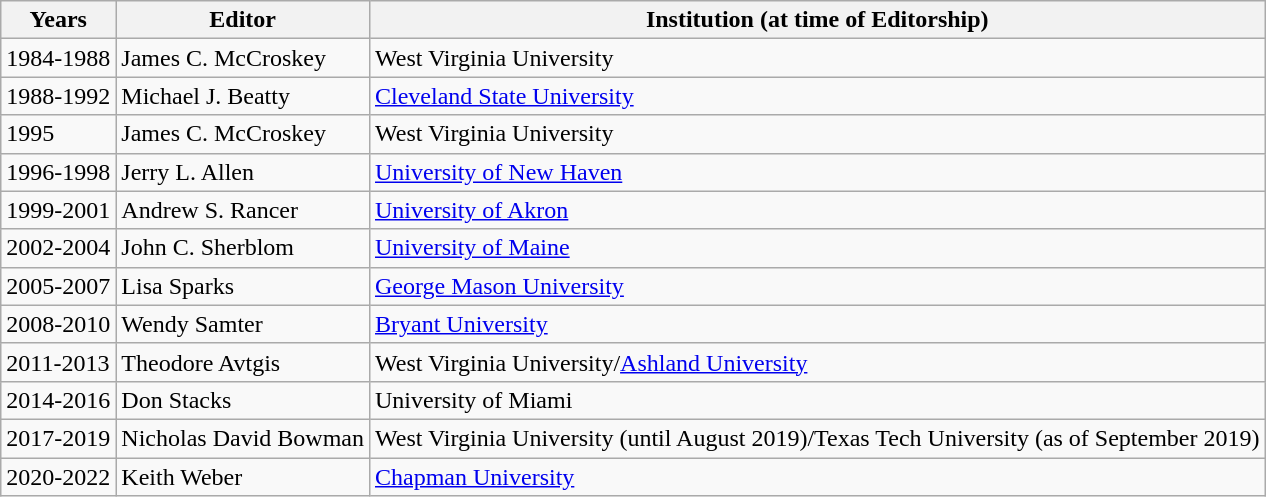<table class="wikitable">
<tr>
<th>Years</th>
<th>Editor</th>
<th>Institution (at time of Editorship)</th>
</tr>
<tr>
<td>1984-1988</td>
<td>James C. McCroskey</td>
<td>West Virginia University</td>
</tr>
<tr>
<td>1988-1992</td>
<td>Michael J. Beatty</td>
<td><a href='#'>Cleveland State University</a></td>
</tr>
<tr>
<td>1995</td>
<td>James C. McCroskey</td>
<td>West Virginia University</td>
</tr>
<tr>
<td>1996-1998</td>
<td>Jerry L. Allen</td>
<td><a href='#'>University of New Haven</a></td>
</tr>
<tr>
<td>1999-2001</td>
<td>Andrew S. Rancer</td>
<td><a href='#'>University of Akron</a></td>
</tr>
<tr>
<td>2002-2004</td>
<td>John C. Sherblom</td>
<td><a href='#'>University of Maine</a></td>
</tr>
<tr>
<td>2005-2007</td>
<td>Lisa Sparks</td>
<td><a href='#'>George Mason University</a></td>
</tr>
<tr>
<td>2008-2010</td>
<td>Wendy Samter</td>
<td><a href='#'>Bryant University</a></td>
</tr>
<tr>
<td>2011-2013</td>
<td>Theodore Avtgis</td>
<td>West Virginia University/<a href='#'>Ashland University</a></td>
</tr>
<tr>
<td>2014-2016</td>
<td>Don Stacks</td>
<td>University of Miami</td>
</tr>
<tr>
<td>2017-2019</td>
<td>Nicholas David Bowman</td>
<td>West Virginia University (until August 2019)/Texas Tech University (as of September 2019)</td>
</tr>
<tr>
<td>2020-2022</td>
<td>Keith Weber</td>
<td><a href='#'>Chapman University</a></td>
</tr>
</table>
